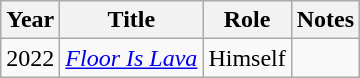<table class="wikitable sortable">
<tr>
<th>Year</th>
<th>Title</th>
<th>Role</th>
<th>Notes</th>
</tr>
<tr>
<td>2022</td>
<td><em><a href='#'>Floor Is Lava</a></em></td>
<td>Himself</td>
<td></td>
</tr>
</table>
